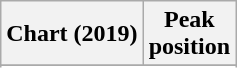<table class="wikitable plainrowheaders">
<tr>
<th>Chart (2019)</th>
<th>Peak<br>position</th>
</tr>
<tr>
</tr>
<tr>
</tr>
<tr>
</tr>
<tr>
</tr>
<tr>
</tr>
</table>
